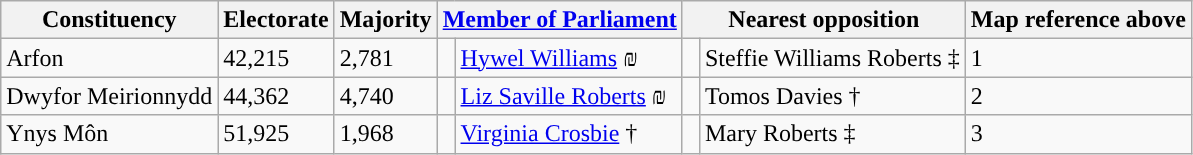<table class="wikitable sortable">
<tr>
<th rowspan=1>Constituency</th>
<th rowspan=1>Electorate</th>
<th rowspan=1>Majority</th>
<th colspan=2 class=unsortable><a href='#'>Member of Parliament</a></th>
<th colspan=2 class=unsortable>Nearest opposition<br></th>
<th rowspan=1 class=unsortable>Map reference above</th>
</tr>
<tr>
<td>Arfon</td>
<td>42,215</td>
<td>2,781</td>
<td bgcolor=> </td>
<td><a href='#'>Hywel Williams</a> ₪</td>
<td style="color:inherit;background:"> </td>
<td>Steffie Williams Roberts ‡</td>
<td>1</td>
</tr>
<tr>
<td>Dwyfor Meirionnydd</td>
<td>44,362</td>
<td>4,740</td>
<td bgcolor=> </td>
<td><a href='#'>Liz Saville Roberts</a> ₪</td>
<td style="color:inherit;background:"> </td>
<td>Tomos Davies †</td>
<td>2</td>
</tr>
<tr>
<td>Ynys Môn</td>
<td>51,925</td>
<td>1,968</td>
<td style="color:inherit;background:"> </td>
<td><a href='#'>Virginia Crosbie</a> †</td>
<td style="color:inherit;background:"> </td>
<td>Mary Roberts ‡</td>
<td>3</td>
</tr>
</table>
